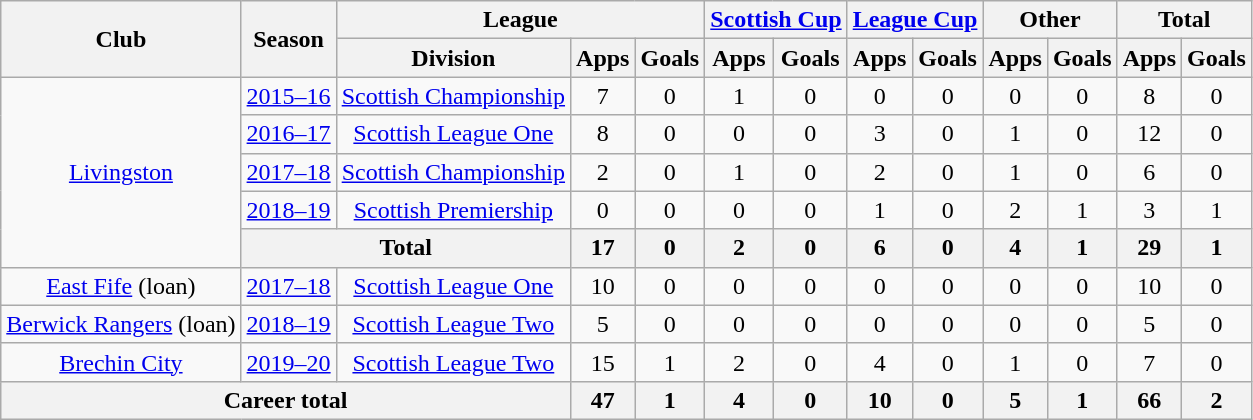<table class="wikitable" style="text-align:center">
<tr>
<th rowspan="2">Club</th>
<th rowspan="2">Season</th>
<th colspan="3">League</th>
<th colspan="2"><a href='#'>Scottish Cup</a></th>
<th colspan="2"><a href='#'>League Cup</a></th>
<th colspan="2">Other</th>
<th colspan="2">Total</th>
</tr>
<tr>
<th>Division</th>
<th>Apps</th>
<th>Goals</th>
<th>Apps</th>
<th>Goals</th>
<th>Apps</th>
<th>Goals</th>
<th>Apps</th>
<th>Goals</th>
<th>Apps</th>
<th>Goals</th>
</tr>
<tr>
<td rowspan="5"><a href='#'>Livingston</a></td>
<td><a href='#'>2015–16</a></td>
<td><a href='#'>Scottish Championship</a></td>
<td>7</td>
<td>0</td>
<td>1</td>
<td>0</td>
<td>0</td>
<td>0</td>
<td>0</td>
<td>0</td>
<td>8</td>
<td>0</td>
</tr>
<tr>
<td><a href='#'>2016–17</a></td>
<td><a href='#'>Scottish League One</a></td>
<td>8</td>
<td>0</td>
<td>0</td>
<td>0</td>
<td>3</td>
<td>0</td>
<td>1</td>
<td>0</td>
<td>12</td>
<td>0</td>
</tr>
<tr>
<td><a href='#'>2017–18</a></td>
<td><a href='#'>Scottish Championship</a></td>
<td>2</td>
<td>0</td>
<td>1</td>
<td>0</td>
<td>2</td>
<td>0</td>
<td>1</td>
<td>0</td>
<td>6</td>
<td>0</td>
</tr>
<tr>
<td><a href='#'>2018–19</a></td>
<td><a href='#'>Scottish Premiership</a></td>
<td>0</td>
<td>0</td>
<td>0</td>
<td>0</td>
<td>1</td>
<td>0</td>
<td>2</td>
<td>1</td>
<td>3</td>
<td>1</td>
</tr>
<tr>
<th colspan=2>Total</th>
<th>17</th>
<th>0</th>
<th>2</th>
<th>0</th>
<th>6</th>
<th>0</th>
<th>4</th>
<th>1</th>
<th>29</th>
<th>1</th>
</tr>
<tr>
<td><a href='#'>East Fife</a> (loan)</td>
<td><a href='#'>2017–18</a></td>
<td><a href='#'>Scottish League One</a></td>
<td>10</td>
<td>0</td>
<td>0</td>
<td>0</td>
<td>0</td>
<td>0</td>
<td>0</td>
<td>0</td>
<td>10</td>
<td>0</td>
</tr>
<tr>
<td><a href='#'>Berwick Rangers</a> (loan)</td>
<td><a href='#'>2018–19</a></td>
<td><a href='#'>Scottish League Two</a></td>
<td>5</td>
<td>0</td>
<td>0</td>
<td>0</td>
<td>0</td>
<td>0</td>
<td>0</td>
<td>0</td>
<td>5</td>
<td>0</td>
</tr>
<tr>
<td><a href='#'>Brechin City</a></td>
<td><a href='#'>2019–20</a></td>
<td><a href='#'>Scottish League Two</a></td>
<td>15</td>
<td>1</td>
<td>2</td>
<td>0</td>
<td>4</td>
<td>0</td>
<td>1</td>
<td>0</td>
<td>7</td>
<td>0</td>
</tr>
<tr>
<th colspan="3">Career total</th>
<th>47</th>
<th>1</th>
<th>4</th>
<th>0</th>
<th>10</th>
<th>0</th>
<th>5</th>
<th>1</th>
<th>66</th>
<th>2</th>
</tr>
</table>
